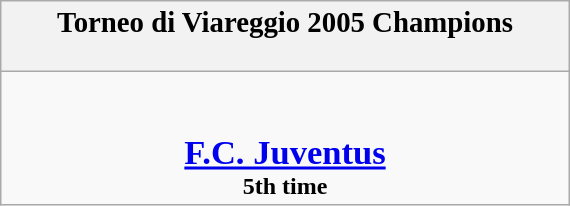<table class="wikitable" style="margin: 0 auto; width: 30%;">
<tr>
<th><big>Torneo di Viareggio 2005 Champions</big><br><br></th>
</tr>
<tr>
<td align=center><br><br><big><big><strong><a href='#'>F.C. Juventus</a></strong><br></big></big><strong>5th time</strong></td>
</tr>
</table>
